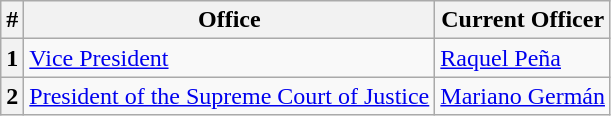<table class=wikitable>
<tr>
<th>#</th>
<th>Office</th>
<th>Current Officer</th>
</tr>
<tr>
<th>1</th>
<td><a href='#'>Vice President</a></td>
<td><a href='#'>Raquel Peña</a></td>
</tr>
<tr>
<th>2</th>
<td><a href='#'>President of the Supreme Court of Justice</a></td>
<td><a href='#'>Mariano Germán</a></td>
</tr>
</table>
